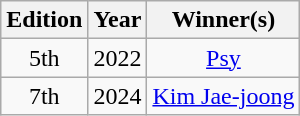<table class="wikitable" style="text-align:center">
<tr>
<th>Edition</th>
<th>Year</th>
<th>Winner(s)</th>
</tr>
<tr>
<td>5th</td>
<td>2022</td>
<td><a href='#'>Psy</a></td>
</tr>
<tr>
<td>7th</td>
<td>2024</td>
<td><a href='#'>Kim Jae-joong</a></td>
</tr>
</table>
